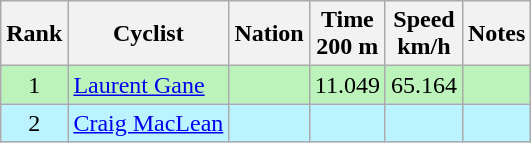<table class="wikitable sortable" style="text-align:center">
<tr>
<th>Rank</th>
<th>Cyclist</th>
<th>Nation</th>
<th>Time<br>200 m</th>
<th>Speed<br>km/h</th>
<th>Notes</th>
</tr>
<tr bgcolor=bbf3bb>
<td>1</td>
<td align=left><a href='#'>Laurent Gane</a></td>
<td align=left></td>
<td>11.049</td>
<td>65.164</td>
<td></td>
</tr>
<tr bgcolor=bbf3ff>
<td>2</td>
<td align=left><a href='#'>Craig MacLean</a></td>
<td align=left></td>
<td></td>
<td></td>
<td></td>
</tr>
</table>
